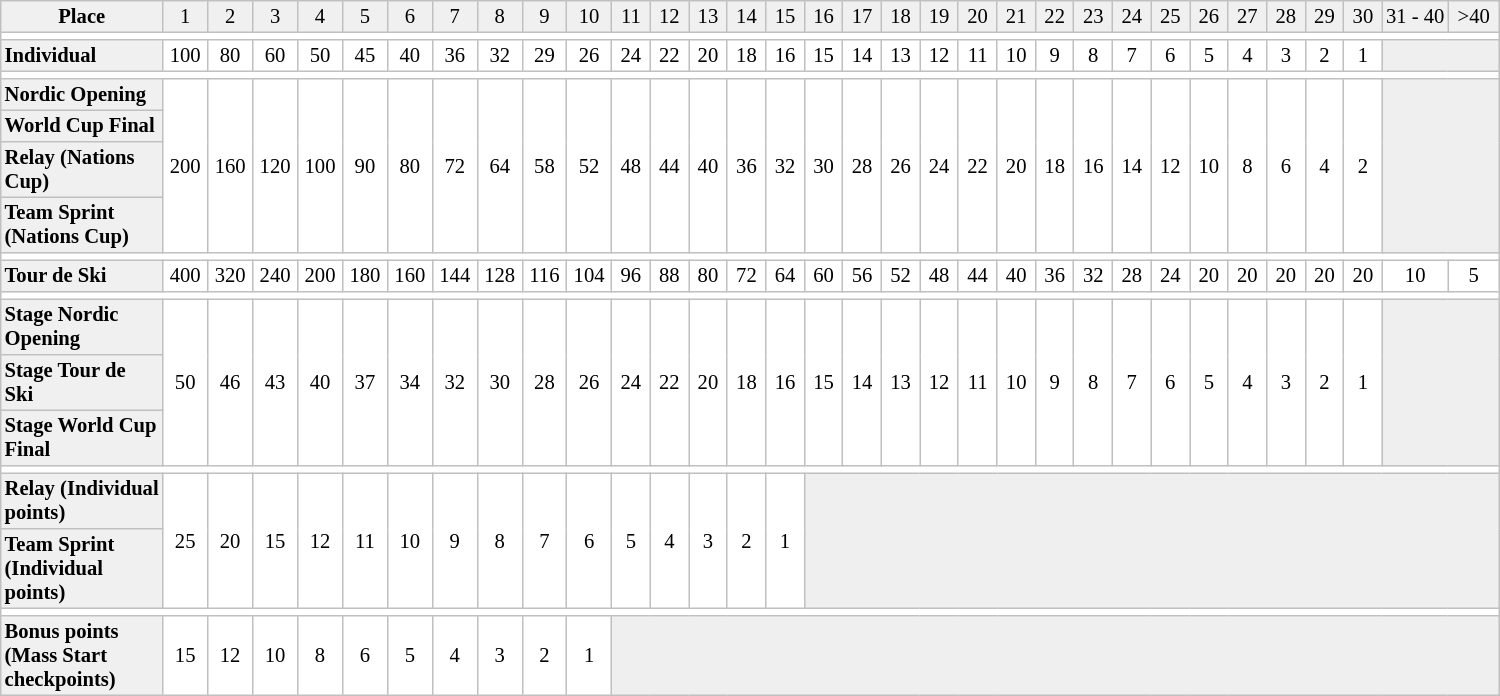<table border="1" cellpadding="2" cellspacing="0" style="border:1px solid #C0C0C0; border-collapse:collapse; font-size:86%; margin-top:1em; text-align:center" width="1000">
<tr bgcolor="#F0F0F0">
<td width=150><strong>Place</strong></td>
<td width=32>1</td>
<td width=32>2</td>
<td width=32>3</td>
<td width=32>4</td>
<td width=32>5</td>
<td width=32>6</td>
<td width=32>7</td>
<td width=32>8</td>
<td width=32>9</td>
<td width=32>10</td>
<td width=32>11</td>
<td width=32>12</td>
<td width=32>13</td>
<td width=32>14</td>
<td width=32>15</td>
<td width=32>16</td>
<td width=32>17</td>
<td width=32>18</td>
<td width=32>19</td>
<td width=32>20</td>
<td width=32>21</td>
<td width=32>22</td>
<td width=32>23</td>
<td width=32>24</td>
<td width=32>25</td>
<td width=32>26</td>
<td width=32>27</td>
<td width=32>28</td>
<td width=32>29</td>
<td width=32>30</td>
<td width=32>31 - 40</td>
<td width=41>>40</td>
</tr>
<tr>
<td colspan=33></td>
</tr>
<tr>
<td bgcolor="#F0F0F0" align=left><strong>Individual</strong></td>
<td rowspan=1>100</td>
<td rowspan=1>80</td>
<td rowspan=1>60</td>
<td rowspan=1>50</td>
<td rowspan=1>45</td>
<td rowspan=1>40</td>
<td rowspan=1>36</td>
<td rowspan=1>32</td>
<td rowspan=1>29</td>
<td rowspan=1>26</td>
<td rowspan=1>24</td>
<td rowspan=1>22</td>
<td rowspan=1>20</td>
<td rowspan=1>18</td>
<td rowspan=1>16</td>
<td rowspan=1>15</td>
<td rowspan=1>14</td>
<td rowspan=1>13</td>
<td rowspan=1>12</td>
<td rowspan=1>11</td>
<td rowspan=1>10</td>
<td rowspan=1>9</td>
<td rowspan=1>8</td>
<td rowspan=1>7</td>
<td rowspan=1>6</td>
<td rowspan=1>5</td>
<td rowspan=1>4</td>
<td rowspan=1>3</td>
<td rowspan=1>2</td>
<td rowspan=1>1</td>
<td rowspan=1 colspan=2 style=background:#efefef;></td>
</tr>
<tr>
<td colspan=33></td>
</tr>
<tr>
<td bgcolor="#F0F0F0" align=left><strong>Nordic Opening</strong></td>
<td rowspan=4>200</td>
<td rowspan=4>160</td>
<td rowspan=4>120</td>
<td rowspan=4>100</td>
<td rowspan=4>90</td>
<td rowspan=4>80</td>
<td rowspan=4>72</td>
<td rowspan=4>64</td>
<td rowspan=4>58</td>
<td rowspan=4>52</td>
<td rowspan=4>48</td>
<td rowspan=4>44</td>
<td rowspan=4>40</td>
<td rowspan=4>36</td>
<td rowspan=4>32</td>
<td rowspan=4>30</td>
<td rowspan=4>28</td>
<td rowspan=4>26</td>
<td rowspan=4>24</td>
<td rowspan=4>22</td>
<td rowspan=4>20</td>
<td rowspan=4>18</td>
<td rowspan=4>16</td>
<td rowspan=4>14</td>
<td rowspan=4>12</td>
<td rowspan=4>10</td>
<td rowspan=4>8</td>
<td rowspan=4>6</td>
<td rowspan=4>4</td>
<td rowspan=4>2</td>
<td rowspan=4 colspan=2 style=background:#efefef;></td>
</tr>
<tr>
<td bgcolor="#F0F0F0" align=left><strong>World Cup Final</strong></td>
</tr>
<tr>
<td bgcolor="#F0F0F0" align=left><strong>Relay (Nations Cup)</strong></td>
</tr>
<tr>
<td bgcolor="#F0F0F0" align=left><strong>Team Sprint (Nations Cup)</strong></td>
</tr>
<tr>
<td colspan=33></td>
</tr>
<tr>
<td bgcolor="#F0F0F0" align=left><strong>Tour de Ski</strong></td>
<td>400</td>
<td>320</td>
<td>240</td>
<td>200</td>
<td>180</td>
<td>160</td>
<td>144</td>
<td>128</td>
<td>116</td>
<td>104</td>
<td>96</td>
<td>88</td>
<td>80</td>
<td>72</td>
<td>64</td>
<td>60</td>
<td>56</td>
<td>52</td>
<td>48</td>
<td>44</td>
<td>40</td>
<td>36</td>
<td>32</td>
<td>28</td>
<td>24</td>
<td>20</td>
<td>20</td>
<td>20</td>
<td>20</td>
<td>20</td>
<td>10</td>
<td>5</td>
</tr>
<tr>
<td colspan=33></td>
</tr>
<tr>
<td bgcolor="#F0F0F0" align=left><strong>Stage Nordic Opening</strong></td>
<td rowspan=3>50</td>
<td rowspan=3>46</td>
<td rowspan=3>43</td>
<td rowspan=3>40</td>
<td rowspan=3>37</td>
<td rowspan=3>34</td>
<td rowspan=3>32</td>
<td rowspan=3>30</td>
<td rowspan=3>28</td>
<td rowspan=3>26</td>
<td rowspan=3>24</td>
<td rowspan=3>22</td>
<td rowspan=3>20</td>
<td rowspan=3>18</td>
<td rowspan=3>16</td>
<td rowspan=3>15</td>
<td rowspan=3>14</td>
<td rowspan=3>13</td>
<td rowspan=3>12</td>
<td rowspan=3>11</td>
<td rowspan=3>10</td>
<td rowspan=3>9</td>
<td rowspan=3>8</td>
<td rowspan=3>7</td>
<td rowspan=3>6</td>
<td rowspan=3>5</td>
<td rowspan=3>4</td>
<td rowspan=3>3</td>
<td rowspan=3>2</td>
<td rowspan=3>1</td>
<td rowspan=3 colspan=2 style=background:#efefef;></td>
</tr>
<tr>
<td bgcolor="#F0F0F0" align=left><strong>Stage Tour de Ski</strong></td>
</tr>
<tr>
<td bgcolor="#F0F0F0" align=left><strong>Stage World Cup Final</strong></td>
</tr>
<tr>
<td colspan=33></td>
</tr>
<tr>
<td bgcolor="#F0F0F0" align=left><strong>Relay (Individual points)</strong></td>
<td rowspan=2>25</td>
<td rowspan=2>20</td>
<td rowspan=2>15</td>
<td rowspan=2>12</td>
<td rowspan=2>11</td>
<td rowspan=2>10</td>
<td rowspan=2>9</td>
<td rowspan=2>8</td>
<td rowspan=2>7</td>
<td rowspan=2>6</td>
<td rowspan=2>5</td>
<td rowspan=2>4</td>
<td rowspan=2>3</td>
<td rowspan=2>2</td>
<td rowspan=2>1</td>
<td rowspan=2 colspan=17 style=background:#efefef;></td>
</tr>
<tr>
<td bgcolor="#F0F0F0" align=left><strong>Team Sprint (Individual points)</strong></td>
</tr>
<tr>
<td colspan=33></td>
</tr>
<tr>
<td bgcolor="#F0F0F0" align=left><strong>Bonus points (Mass Start checkpoints)</strong></td>
<td>15</td>
<td>12</td>
<td>10</td>
<td>8</td>
<td>6</td>
<td>5</td>
<td>4</td>
<td>3</td>
<td>2</td>
<td>1</td>
<td colspan=22 style=background:#efefef;></td>
</tr>
</table>
